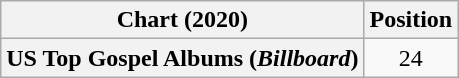<table class="wikitable plainrowheaders" style="text-align:center">
<tr>
<th scope="col">Chart (2020)</th>
<th scope="col">Position</th>
</tr>
<tr>
<th scope="row">US Top Gospel Albums (<em>Billboard</em>)</th>
<td>24</td>
</tr>
</table>
